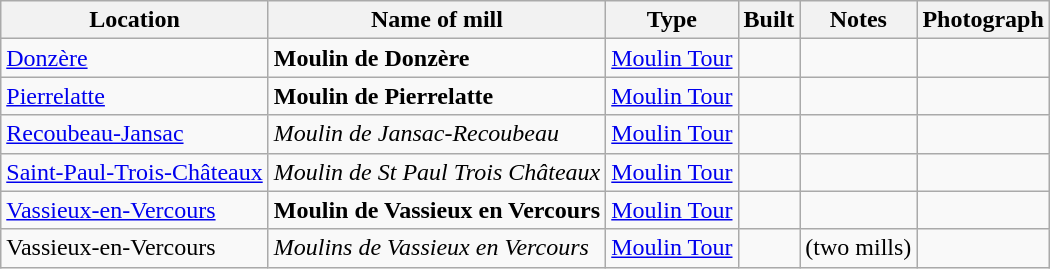<table class="wikitable">
<tr>
<th>Location</th>
<th>Name of mill</th>
<th>Type</th>
<th>Built</th>
<th>Notes</th>
<th>Photograph</th>
</tr>
<tr>
<td><a href='#'>Donzère</a></td>
<td><strong>Moulin de Donzère</strong></td>
<td><a href='#'>Moulin Tour</a></td>
<td></td>
<td> </td>
<td></td>
</tr>
<tr>
<td><a href='#'>Pierrelatte</a></td>
<td><strong>Moulin de Pierrelatte</strong></td>
<td><a href='#'>Moulin Tour</a></td>
<td></td>
<td> </td>
<td></td>
</tr>
<tr>
<td><a href='#'>Recoubeau-Jansac</a></td>
<td><em>Moulin de Jansac-Recoubeau</em></td>
<td><a href='#'>Moulin Tour</a></td>
<td></td>
<td> </td>
<td></td>
</tr>
<tr>
<td><a href='#'>Saint-Paul-Trois-Châteaux</a></td>
<td><em>Moulin de St Paul Trois Châteaux</em></td>
<td><a href='#'>Moulin Tour</a></td>
<td></td>
<td> </td>
<td></td>
</tr>
<tr>
<td><a href='#'>Vassieux-en-Vercours</a></td>
<td><strong>Moulin de Vassieux en Vercours</strong></td>
<td><a href='#'>Moulin Tour</a></td>
<td></td>
<td> </td>
<td></td>
</tr>
<tr>
<td>Vassieux-en-Vercours</td>
<td><em>Moulins de Vassieux en Vercours</em></td>
<td><a href='#'>Moulin Tour</a></td>
<td></td>
<td>(two mills)<br> </td>
<td></td>
</tr>
</table>
